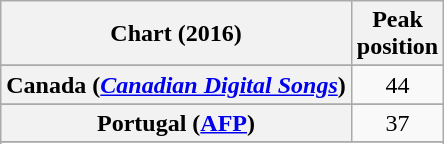<table class="wikitable sortable plainrowheaders">
<tr>
<th scope="col">Chart (2016)</th>
<th scope="col">Peak<br>position</th>
</tr>
<tr>
</tr>
<tr>
<th scope="row">Canada (<em><a href='#'>Canadian Digital Songs</a></em>)</th>
<td align="center">44</td>
</tr>
<tr>
</tr>
<tr>
</tr>
<tr>
</tr>
<tr>
</tr>
<tr>
</tr>
<tr>
</tr>
<tr>
</tr>
<tr>
<th scope="row">Portugal (<a href='#'>AFP</a>)</th>
<td align="center">37</td>
</tr>
<tr>
</tr>
<tr>
</tr>
<tr>
</tr>
<tr>
</tr>
<tr>
</tr>
<tr>
</tr>
</table>
